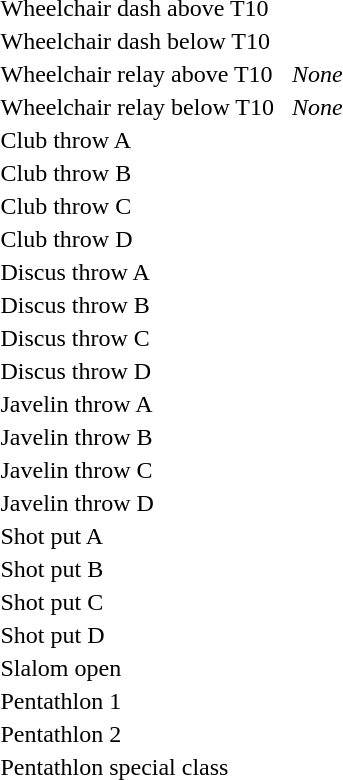<table>
<tr>
<td>Wheelchair dash above T10<br></td>
<td></td>
<td></td>
<td></td>
</tr>
<tr>
<td>Wheelchair dash below T10<br></td>
<td></td>
<td></td>
<td></td>
</tr>
<tr>
<td>Wheelchair relay above T10<br></td>
<td></td>
<td></td>
<td align="center"><em>None</em></td>
</tr>
<tr>
<td>Wheelchair relay below T10<br></td>
<td></td>
<td></td>
<td align="center"><em>None</em></td>
</tr>
<tr>
<td>Club throw A<br></td>
<td></td>
<td></td>
<td></td>
</tr>
<tr>
<td>Club throw B<br></td>
<td></td>
<td></td>
<td></td>
</tr>
<tr>
<td>Club throw C<br></td>
<td></td>
<td></td>
<td></td>
</tr>
<tr>
<td>Club throw D<br></td>
<td></td>
<td></td>
<td></td>
</tr>
<tr>
<td>Discus throw A<br></td>
<td></td>
<td></td>
<td></td>
</tr>
<tr>
<td>Discus throw B<br></td>
<td></td>
<td></td>
<td></td>
</tr>
<tr>
<td>Discus throw C<br></td>
<td></td>
<td></td>
<td></td>
</tr>
<tr>
<td>Discus throw D<br></td>
<td></td>
<td></td>
<td></td>
</tr>
<tr>
<td>Javelin throw A<br></td>
<td></td>
<td></td>
<td></td>
</tr>
<tr>
<td>Javelin throw B<br></td>
<td></td>
<td></td>
<td></td>
</tr>
<tr>
<td>Javelin throw C<br></td>
<td></td>
<td></td>
<td></td>
</tr>
<tr>
<td>Javelin throw D<br></td>
<td></td>
<td></td>
<td></td>
</tr>
<tr>
<td>Shot put A<br></td>
<td></td>
<td></td>
<td></td>
</tr>
<tr>
<td>Shot put B<br></td>
<td></td>
<td></td>
<td></td>
</tr>
<tr>
<td>Shot put C<br></td>
<td></td>
<td></td>
<td></td>
</tr>
<tr>
<td>Shot put D<br></td>
<td></td>
<td></td>
<td></td>
</tr>
<tr>
<td>Slalom open<br></td>
<td></td>
<td></td>
<td></td>
</tr>
<tr>
<td>Pentathlon 1<br></td>
<td></td>
<td></td>
<td></td>
</tr>
<tr>
<td>Pentathlon 2<br></td>
<td></td>
<td></td>
<td></td>
</tr>
<tr>
<td>Pentathlon special class<br></td>
<td></td>
<td></td>
<td></td>
</tr>
</table>
